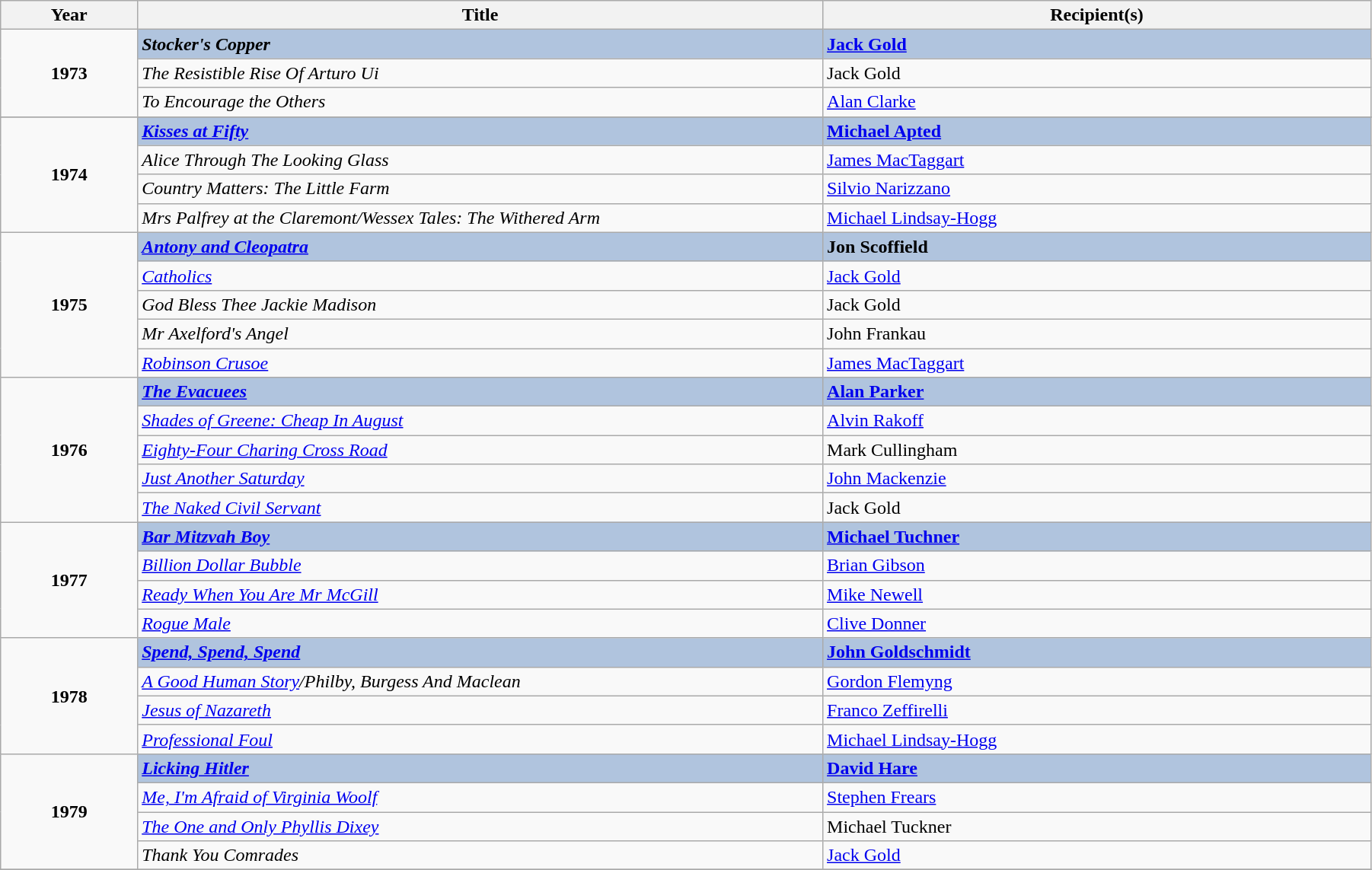<table class="wikitable" width="95%">
<tr>
<th width="5%">Year</th>
<th width="25%"><strong>Title</strong></th>
<th width="20%"><strong>Recipient(s)</strong></th>
</tr>
<tr>
<td rowspan="3" style="text-align:center;"><strong>1973</strong></td>
<td style="background:#B0C4DE;"><strong><em>Stocker's Copper</em></strong></td>
<td style="background:#B0C4DE;"><strong><a href='#'>Jack Gold</a></strong></td>
</tr>
<tr>
<td><em>The Resistible Rise Of Arturo Ui</em></td>
<td>Jack Gold</td>
</tr>
<tr>
<td><em>To Encourage the Others</em></td>
<td><a href='#'>Alan Clarke</a></td>
</tr>
<tr>
</tr>
<tr>
<td rowspan="4" style="text-align:center;"><strong>1974</strong></td>
<td style="background:#B0C4DE;"><strong><em><a href='#'>Kisses at Fifty</a></em></strong></td>
<td style="background:#B0C4DE;"><strong><a href='#'>Michael Apted</a></strong></td>
</tr>
<tr>
<td><em>Alice Through The Looking Glass</em></td>
<td><a href='#'>James MacTaggart</a></td>
</tr>
<tr>
<td><em>Country Matters: The Little Farm</em></td>
<td><a href='#'>Silvio Narizzano</a></td>
</tr>
<tr>
<td><em>Mrs Palfrey at the Claremont/Wessex Tales: The Withered Arm</em></td>
<td><a href='#'>Michael Lindsay-Hogg</a></td>
</tr>
<tr>
<td rowspan="5" style="text-align:center;"><strong>1975</strong></td>
<td style="background:#B0C4DE;"><strong><em><a href='#'>Antony and Cleopatra</a></em></strong></td>
<td style="background:#B0C4DE;"><strong>Jon Scoffield</strong></td>
</tr>
<tr>
<td><em><a href='#'>Catholics</a></em></td>
<td><a href='#'>Jack Gold</a></td>
</tr>
<tr>
<td><em>God Bless Thee Jackie Madison</em></td>
<td>Jack Gold</td>
</tr>
<tr>
<td><em>Mr Axelford's Angel</em></td>
<td>John Frankau</td>
</tr>
<tr>
<td><em><a href='#'>Robinson Crusoe</a></em></td>
<td><a href='#'>James MacTaggart</a></td>
</tr>
<tr>
<td rowspan="5" style="text-align:center;"><strong>1976</strong></td>
<td style="background:#B0C4DE;"><strong><em><a href='#'>The Evacuees</a></em></strong></td>
<td style="background:#B0C4DE;"><strong><a href='#'>Alan Parker</a></strong></td>
</tr>
<tr>
<td><em><a href='#'>Shades of Greene: Cheap In August</a></em></td>
<td><a href='#'>Alvin Rakoff</a></td>
</tr>
<tr>
<td><em><a href='#'>Eighty-Four Charing Cross Road</a></em></td>
<td>Mark Cullingham</td>
</tr>
<tr>
<td><em><a href='#'>Just Another Saturday</a></em></td>
<td><a href='#'>John Mackenzie</a></td>
</tr>
<tr>
<td><em><a href='#'>The Naked Civil Servant</a></em></td>
<td>Jack Gold</td>
</tr>
<tr>
<td rowspan="4" style="text-align:center;"><strong>1977</strong></td>
<td style="background:#B0C4DE;"><strong><em><a href='#'>Bar Mitzvah Boy</a></em></strong></td>
<td style="background:#B0C4DE;"><strong><a href='#'>Michael Tuchner</a></strong></td>
</tr>
<tr>
<td><em><a href='#'>Billion Dollar Bubble</a></em></td>
<td><a href='#'>Brian Gibson</a></td>
</tr>
<tr>
<td><em><a href='#'>Ready When You Are Mr McGill</a></em></td>
<td><a href='#'>Mike Newell</a></td>
</tr>
<tr>
<td><em><a href='#'>Rogue Male</a></em></td>
<td><a href='#'>Clive Donner</a></td>
</tr>
<tr>
<td rowspan="4" style="text-align:center;"><strong>1978</strong></td>
<td style="background:#B0C4DE;"><strong><em><a href='#'>Spend, Spend, Spend</a></em></strong></td>
<td style="background:#B0C4DE;"><strong><a href='#'>John Goldschmidt</a></strong></td>
</tr>
<tr>
<td><em><a href='#'>A Good Human Story</a>/Philby, Burgess And Maclean</em></td>
<td><a href='#'>Gordon Flemyng</a></td>
</tr>
<tr>
<td><em><a href='#'>Jesus of Nazareth</a></em></td>
<td><a href='#'>Franco Zeffirelli</a></td>
</tr>
<tr>
<td><em><a href='#'>Professional Foul</a></em></td>
<td><a href='#'>Michael Lindsay-Hogg</a></td>
</tr>
<tr>
<td rowspan="4" style="text-align:center;"><strong>1979</strong></td>
<td style="background:#B0C4DE;"><strong><em><a href='#'>Licking Hitler</a></em></strong></td>
<td style="background:#B0C4DE;"><strong><a href='#'>David Hare</a></strong></td>
</tr>
<tr>
<td><em><a href='#'>Me, I'm Afraid of Virginia Woolf</a></em></td>
<td><a href='#'>Stephen Frears</a></td>
</tr>
<tr>
<td><em><a href='#'>The One and Only Phyllis Dixey</a></em></td>
<td>Michael Tuckner</td>
</tr>
<tr>
<td><em>Thank You Comrades</em></td>
<td><a href='#'>Jack Gold</a></td>
</tr>
<tr>
</tr>
</table>
